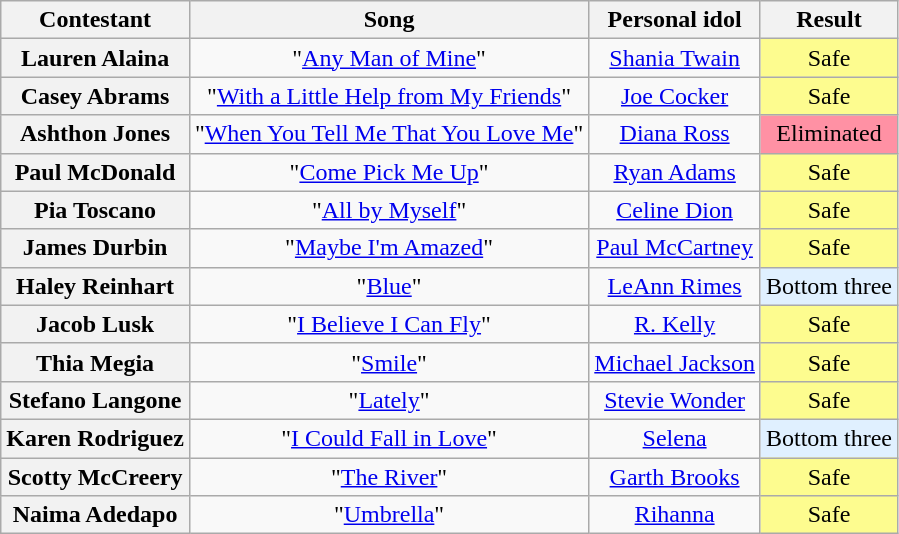<table class="wikitable unsortable" style="text-align:center;">
<tr>
<th scope="col">Contestant</th>
<th scope="col">Song</th>
<th scope="col">Personal idol</th>
<th scope="col">Result</th>
</tr>
<tr>
<th scope="row">Lauren Alaina</th>
<td>"<a href='#'>Any Man of Mine</a>"</td>
<td><a href='#'>Shania Twain</a></td>
<td bgcolor="FDFC8F">Safe</td>
</tr>
<tr>
<th scope="row">Casey Abrams</th>
<td>"<a href='#'>With a Little Help from My Friends</a>"</td>
<td><a href='#'>Joe Cocker</a></td>
<td bgcolor="FDFC8F">Safe</td>
</tr>
<tr>
<th scope="row">Ashthon Jones</th>
<td>"<a href='#'>When You Tell Me That You Love Me</a>"</td>
<td><a href='#'>Diana Ross</a></td>
<td bgcolor="FF91A4">Eliminated</td>
</tr>
<tr>
<th scope="row">Paul McDonald</th>
<td>"<a href='#'>Come Pick Me Up</a>"</td>
<td><a href='#'>Ryan Adams</a></td>
<td bgcolor="FDFC8F">Safe</td>
</tr>
<tr>
<th scope="row">Pia Toscano</th>
<td>"<a href='#'>All by Myself</a>"</td>
<td><a href='#'>Celine Dion</a></td>
<td bgcolor="FDFC8F">Safe</td>
</tr>
<tr>
<th scope="row">James Durbin</th>
<td>"<a href='#'>Maybe I'm Amazed</a>"</td>
<td><a href='#'>Paul McCartney</a></td>
<td bgcolor="FDFC8F">Safe</td>
</tr>
<tr>
<th scope="row">Haley Reinhart</th>
<td>"<a href='#'>Blue</a>"</td>
<td><a href='#'>LeAnn Rimes</a></td>
<td bgcolor="E0F0FF">Bottom three</td>
</tr>
<tr>
<th scope="row">Jacob Lusk</th>
<td>"<a href='#'>I Believe I Can Fly</a>"</td>
<td><a href='#'>R. Kelly</a></td>
<td bgcolor="FDFC8F">Safe</td>
</tr>
<tr>
<th scope="row">Thia Megia</th>
<td>"<a href='#'>Smile</a>"</td>
<td><a href='#'>Michael Jackson</a></td>
<td bgcolor="FDFC8F">Safe</td>
</tr>
<tr>
<th scope="row">Stefano Langone</th>
<td>"<a href='#'>Lately</a>"</td>
<td><a href='#'>Stevie Wonder</a></td>
<td bgcolor="FDFC8F">Safe</td>
</tr>
<tr>
<th scope="row">Karen Rodriguez</th>
<td>"<a href='#'>I Could Fall in Love</a>"</td>
<td><a href='#'>Selena</a></td>
<td bgcolor="E0F0FF">Bottom three</td>
</tr>
<tr>
<th scope="row">Scotty McCreery</th>
<td>"<a href='#'>The River</a>"</td>
<td><a href='#'>Garth Brooks</a></td>
<td bgcolor="FDFC8F">Safe</td>
</tr>
<tr>
<th scope="row">Naima Adedapo</th>
<td>"<a href='#'>Umbrella</a>"</td>
<td><a href='#'>Rihanna</a></td>
<td bgcolor="FDFC8F">Safe</td>
</tr>
</table>
